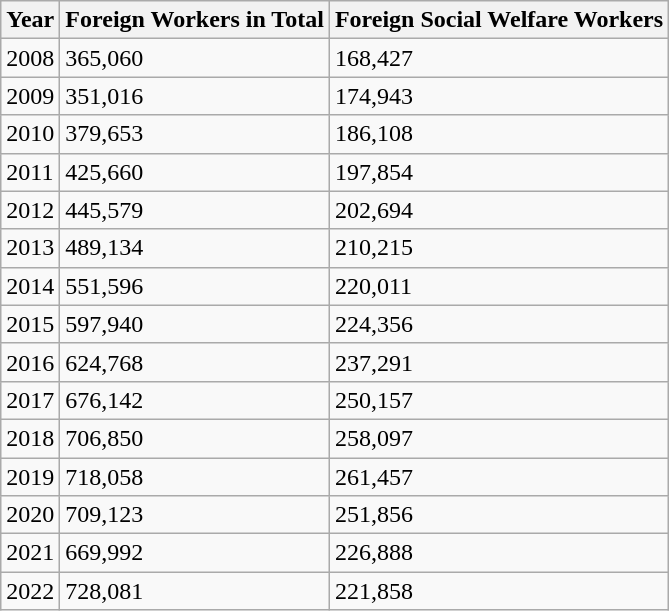<table class="wikitable">
<tr>
<th>Year</th>
<th>Foreign Workers in Total</th>
<th>Foreign Social Welfare Workers</th>
</tr>
<tr>
<td>2008</td>
<td>365,060</td>
<td>168,427</td>
</tr>
<tr>
<td>2009</td>
<td>351,016</td>
<td>174,943</td>
</tr>
<tr>
<td>2010</td>
<td>379,653</td>
<td>186,108</td>
</tr>
<tr>
<td>2011</td>
<td>425,660</td>
<td>197,854</td>
</tr>
<tr>
<td>2012</td>
<td>445,579</td>
<td>202,694</td>
</tr>
<tr>
<td>2013</td>
<td>489,134</td>
<td>210,215</td>
</tr>
<tr>
<td>2014</td>
<td>551,596</td>
<td>220,011</td>
</tr>
<tr>
<td>2015</td>
<td>597,940</td>
<td>224,356</td>
</tr>
<tr>
<td>2016</td>
<td>624,768</td>
<td>237,291</td>
</tr>
<tr>
<td>2017</td>
<td>676,142</td>
<td>250,157</td>
</tr>
<tr>
<td>2018</td>
<td>706,850</td>
<td>258,097</td>
</tr>
<tr>
<td>2019</td>
<td>718,058</td>
<td>261,457</td>
</tr>
<tr>
<td>2020</td>
<td>709,123</td>
<td>251,856</td>
</tr>
<tr>
<td>2021</td>
<td>669,992</td>
<td>226,888</td>
</tr>
<tr>
<td>2022</td>
<td>728,081</td>
<td>221,858</td>
</tr>
</table>
